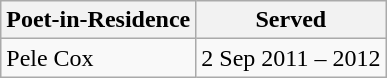<table class="wikitable">
<tr>
<th>Poet-in-Residence</th>
<th>Served</th>
</tr>
<tr>
<td>Pele Cox</td>
<td>2 Sep 2011 – 2012</td>
</tr>
</table>
